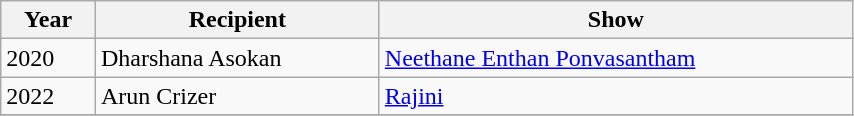<table class="wikitable" width="45%">
<tr>
<th style="width:10%;">Year</th>
<th style="width:30%;">Recipient</th>
<th style="width:50%;">Show</th>
</tr>
<tr>
<td>2020</td>
<td>Dharshana Asokan</td>
<td><a href='#'>Neethane Enthan Ponvasantham</a></td>
</tr>
<tr>
<td>2022</td>
<td>Arun Crizer</td>
<td><a href='#'>Rajini</a></td>
</tr>
<tr>
</tr>
</table>
